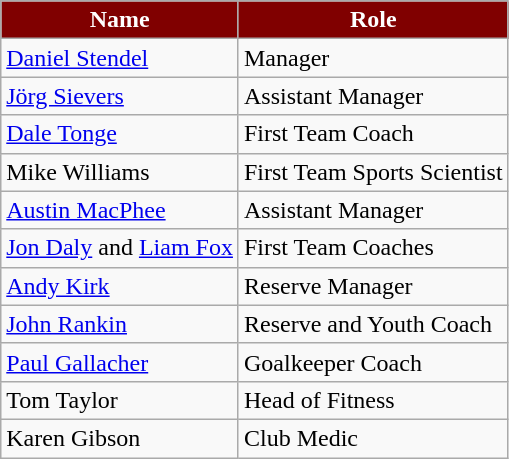<table class="wikitable">
<tr>
<th style="background:maroon; color:white;" scope="col">Name</th>
<th style="background:maroon; color:white;" scope="col">Role</th>
</tr>
<tr>
<td><a href='#'>Daniel Stendel</a></td>
<td>Manager</td>
</tr>
<tr>
<td><a href='#'>Jörg Sievers</a></td>
<td>Assistant Manager</td>
</tr>
<tr>
<td><a href='#'>Dale Tonge</a></td>
<td>First Team Coach</td>
</tr>
<tr>
<td>Mike Williams</td>
<td>First Team Sports Scientist</td>
</tr>
<tr>
<td><a href='#'>Austin MacPhee</a></td>
<td>Assistant Manager</td>
</tr>
<tr>
<td><a href='#'>Jon Daly</a> and <a href='#'>Liam Fox</a></td>
<td>First Team Coaches</td>
</tr>
<tr>
<td><a href='#'>Andy Kirk</a></td>
<td>Reserve Manager</td>
</tr>
<tr>
<td><a href='#'>John Rankin</a></td>
<td>Reserve and Youth Coach</td>
</tr>
<tr>
<td><a href='#'>Paul Gallacher</a></td>
<td>Goalkeeper Coach</td>
</tr>
<tr>
<td>Tom Taylor</td>
<td>Head of Fitness</td>
</tr>
<tr>
<td>Karen Gibson</td>
<td>Club Medic</td>
</tr>
</table>
